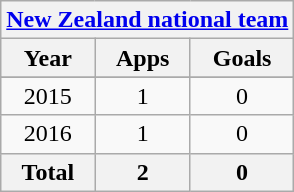<table class="wikitable" style="text-align:center">
<tr>
<th colspan=3><a href='#'>New Zealand national team</a></th>
</tr>
<tr>
<th>Year</th>
<th>Apps</th>
<th>Goals</th>
</tr>
<tr>
</tr>
<tr>
<td>2015</td>
<td>1</td>
<td>0</td>
</tr>
<tr>
<td>2016</td>
<td>1</td>
<td>0</td>
</tr>
<tr>
<th>Total</th>
<th>2</th>
<th>0</th>
</tr>
</table>
